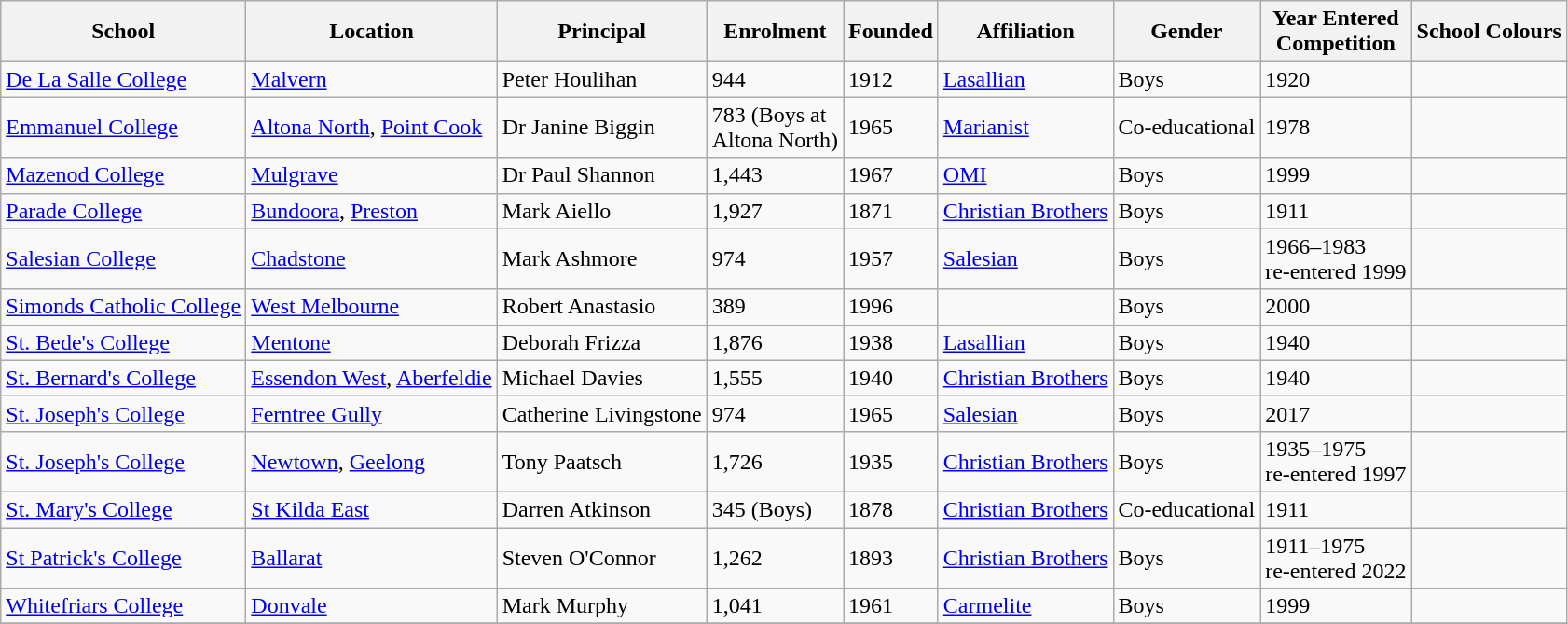<table class="wikitable sortable">
<tr>
<th>School</th>
<th>Location</th>
<th>Principal</th>
<th>Enrolment</th>
<th>Founded</th>
<th>Affiliation</th>
<th>Gender</th>
<th>Year Entered<br>Competition</th>
<th>School Colours</th>
</tr>
<tr>
<td><a href='#'>De La Salle College</a></td>
<td><a href='#'>Malvern</a></td>
<td>Peter Houlihan</td>
<td>944</td>
<td>1912</td>
<td><a href='#'>Lasallian</a></td>
<td>Boys</td>
<td>1920</td>
<td></td>
</tr>
<tr>
<td><a href='#'>Emmanuel College</a></td>
<td><a href='#'>Altona North</a>, <a href='#'>Point Cook</a></td>
<td>Dr Janine Biggin</td>
<td>783 (Boys at<br>Altona North)</td>
<td>1965</td>
<td><a href='#'>Marianist</a></td>
<td>Co-educational</td>
<td>1978</td>
<td></td>
</tr>
<tr>
<td><a href='#'>Mazenod College</a></td>
<td><a href='#'>Mulgrave</a></td>
<td>Dr Paul Shannon</td>
<td>1,443</td>
<td>1967</td>
<td><a href='#'>OMI</a></td>
<td>Boys</td>
<td>1999</td>
<td></td>
</tr>
<tr>
<td><a href='#'>Parade College</a></td>
<td><a href='#'>Bundoora</a>, <a href='#'>Preston</a></td>
<td>Mark Aiello</td>
<td>1,927</td>
<td>1871</td>
<td><a href='#'>Christian Brothers</a></td>
<td>Boys</td>
<td>1911</td>
<td></td>
</tr>
<tr>
<td><a href='#'>Salesian College</a></td>
<td><a href='#'>Chadstone</a></td>
<td>Mark Ashmore</td>
<td>974</td>
<td>1957</td>
<td><a href='#'>Salesian</a></td>
<td>Boys</td>
<td>1966–1983<br>re-entered 1999</td>
<td></td>
</tr>
<tr>
<td><a href='#'>Simonds Catholic College</a></td>
<td><a href='#'>West Melbourne</a></td>
<td>Robert Anastasio</td>
<td>389</td>
<td>1996</td>
<td></td>
<td>Boys</td>
<td>2000</td>
<td></td>
</tr>
<tr>
<td><a href='#'>St. Bede's College</a></td>
<td><a href='#'>Mentone</a></td>
<td>Deborah Frizza</td>
<td>1,876</td>
<td>1938</td>
<td><a href='#'>Lasallian</a></td>
<td>Boys</td>
<td>1940</td>
<td></td>
</tr>
<tr>
<td><a href='#'>St. Bernard's College</a></td>
<td><a href='#'>Essendon West</a>, <a href='#'>Aberfeldie</a></td>
<td>Michael Davies</td>
<td>1,555</td>
<td>1940</td>
<td><a href='#'>Christian Brothers</a></td>
<td>Boys</td>
<td>1940</td>
<td></td>
</tr>
<tr>
<td><a href='#'>St. Joseph's College</a></td>
<td><a href='#'>Ferntree Gully</a></td>
<td>Catherine Livingstone</td>
<td>974</td>
<td>1965</td>
<td><a href='#'>Salesian</a></td>
<td>Boys</td>
<td>2017</td>
<td></td>
</tr>
<tr>
<td><a href='#'>St. Joseph's College</a></td>
<td><a href='#'>Newtown</a>, <a href='#'>Geelong</a></td>
<td>Tony Paatsch</td>
<td>1,726</td>
<td>1935</td>
<td><a href='#'>Christian Brothers</a></td>
<td>Boys</td>
<td>1935–1975<br>re-entered 1997</td>
<td></td>
</tr>
<tr>
<td><a href='#'>St. Mary's College</a></td>
<td><a href='#'>St Kilda East</a></td>
<td>Darren Atkinson</td>
<td>345 (Boys)</td>
<td>1878</td>
<td><a href='#'>Christian Brothers</a></td>
<td>Co-educational</td>
<td>1911</td>
<td></td>
</tr>
<tr>
<td><a href='#'>St Patrick's College</a></td>
<td><a href='#'>Ballarat</a></td>
<td>Steven O'Connor</td>
<td>1,262</td>
<td>1893</td>
<td><a href='#'>Christian Brothers</a></td>
<td>Boys</td>
<td>1911–1975<br>re-entered 2022</td>
<td></td>
</tr>
<tr>
<td><a href='#'>Whitefriars College</a></td>
<td><a href='#'>Donvale</a></td>
<td>Mark Murphy</td>
<td>1,041</td>
<td>1961</td>
<td><a href='#'>Carmelite</a></td>
<td>Boys</td>
<td>1999</td>
<td></td>
</tr>
<tr>
</tr>
</table>
